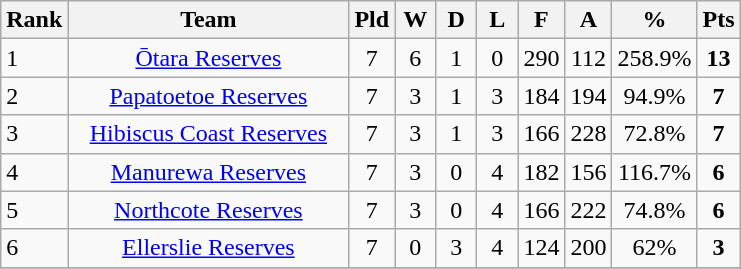<table class="wikitable" style="text-align:center;">
<tr>
<th width=20>Rank</th>
<th width=180>Team</th>
<th width=20 abbr="Played">Pld</th>
<th width=20 abbr="Won">W</th>
<th width=20 abbr="Drawn">D</th>
<th width=20 abbr="Lost">L</th>
<th width=20 abbr="For">F</th>
<th width=20 abbr="Against">A</th>
<th width=20 abbr="Percentage">%</th>
<th width=20 abbr="Points">Pts</th>
</tr>
<tr>
<td style="text-align:left;">1</td>
<td><a href='#'>Ōtara Reserves</a></td>
<td>7</td>
<td>6</td>
<td>1</td>
<td>0</td>
<td>290</td>
<td>112</td>
<td>258.9%</td>
<td><strong>13</strong></td>
</tr>
<tr>
<td style="text-align:left;">2</td>
<td><a href='#'>Papatoetoe Reserves</a></td>
<td>7</td>
<td>3</td>
<td>1</td>
<td>3</td>
<td>184</td>
<td>194</td>
<td>94.9%</td>
<td><strong>7</strong></td>
</tr>
<tr>
<td style="text-align:left;">3</td>
<td><a href='#'>Hibiscus Coast Reserves</a></td>
<td>7</td>
<td>3</td>
<td>1</td>
<td>3</td>
<td>166</td>
<td>228</td>
<td>72.8%</td>
<td><strong>7</strong></td>
</tr>
<tr>
<td style="text-align:left;">4</td>
<td><a href='#'>Manurewa Reserves</a></td>
<td>7</td>
<td>3</td>
<td>0</td>
<td>4</td>
<td>182</td>
<td>156</td>
<td>116.7%</td>
<td><strong>6</strong></td>
</tr>
<tr>
<td style="text-align:left;">5</td>
<td><a href='#'>Northcote Reserves</a></td>
<td>7</td>
<td>3</td>
<td>0</td>
<td>4</td>
<td>166</td>
<td>222</td>
<td>74.8%</td>
<td><strong>6</strong></td>
</tr>
<tr>
<td style="text-align:left;">6</td>
<td><a href='#'>Ellerslie Reserves</a></td>
<td>7</td>
<td>0</td>
<td>3</td>
<td>4</td>
<td>124</td>
<td>200</td>
<td>62%</td>
<td><strong>3</strong></td>
</tr>
<tr>
</tr>
</table>
